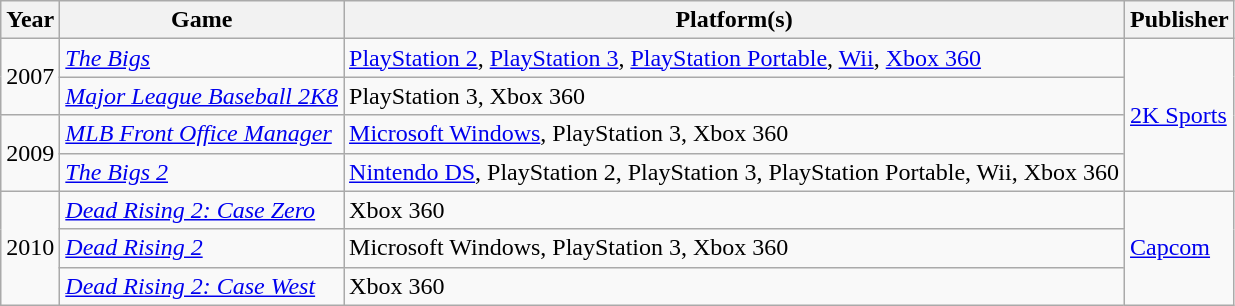<table class="wikitable sortable">
<tr>
<th>Year</th>
<th>Game</th>
<th>Platform(s)</th>
<th>Publisher</th>
</tr>
<tr>
<td rowspan="2">2007</td>
<td><em><a href='#'>The Bigs</a></em></td>
<td><a href='#'>PlayStation 2</a>, <a href='#'>PlayStation 3</a>, <a href='#'>PlayStation Portable</a>, <a href='#'>Wii</a>, <a href='#'>Xbox 360</a></td>
<td rowspan="4"><a href='#'>2K Sports</a></td>
</tr>
<tr>
<td><em><a href='#'>Major League Baseball 2K8</a></em></td>
<td>PlayStation 3, Xbox 360</td>
</tr>
<tr>
<td rowspan="2">2009</td>
<td><em><a href='#'>MLB Front Office Manager</a></em></td>
<td><a href='#'>Microsoft Windows</a>, PlayStation 3, Xbox 360</td>
</tr>
<tr>
<td><em><a href='#'>The Bigs 2</a></em></td>
<td><a href='#'>Nintendo DS</a>, PlayStation 2, PlayStation 3, PlayStation Portable, Wii, Xbox 360</td>
</tr>
<tr>
<td rowspan="3">2010</td>
<td><em><a href='#'>Dead Rising 2: Case Zero</a></em></td>
<td>Xbox 360</td>
<td rowspan="3"><a href='#'>Capcom</a></td>
</tr>
<tr>
<td><em><a href='#'>Dead Rising 2</a></em></td>
<td>Microsoft Windows, PlayStation 3, Xbox 360</td>
</tr>
<tr>
<td><em><a href='#'>Dead Rising 2: Case West</a></em></td>
<td>Xbox 360</td>
</tr>
</table>
